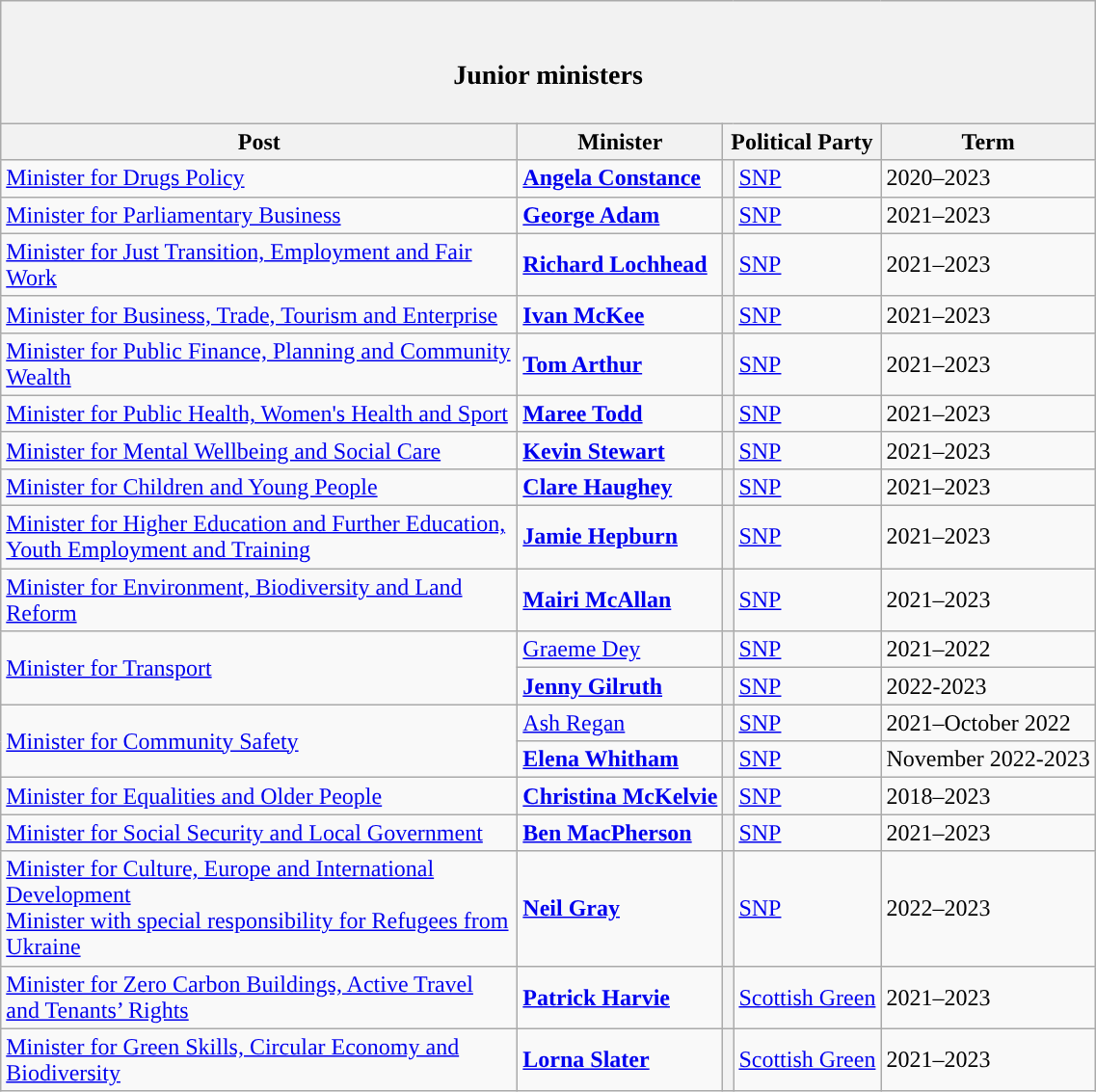<table class="wikitable">
<tr>
<th colspan="5"><br><h3>Junior ministers</h3></th>
</tr>
<tr>
<th style="width: 350px">Post</th>
<th>Minister</th>
<th colspan="2">Political Party</th>
<th>Term</th>
</tr>
<tr>
<td><a href='#'>Minister for Drugs Policy</a></td>
<td><strong><a href='#'>Angela Constance</a></strong> </td>
<th style="background-color: "></th>
<td><a href='#'>SNP</a></td>
<td>2020–2023</td>
</tr>
<tr>
<td><a href='#'>Minister for Parliamentary Business</a></td>
<td><strong><a href='#'>George Adam</a></strong> </td>
<th style="background-color: "></th>
<td><a href='#'>SNP</a></td>
<td>2021–2023</td>
</tr>
<tr>
<td><a href='#'>Minister for Just Transition, Employment and Fair Work</a></td>
<td><strong><a href='#'>Richard Lochhead</a></strong> </td>
<th style="background-color: "></th>
<td><a href='#'>SNP</a></td>
<td>2021–2023</td>
</tr>
<tr>
<td><a href='#'>Minister for Business, Trade, Tourism and Enterprise</a></td>
<td><strong><a href='#'>Ivan McKee</a></strong> </td>
<th style="background-color: "></th>
<td><a href='#'>SNP</a></td>
<td>2021–2023</td>
</tr>
<tr>
<td><a href='#'>Minister for Public Finance, Planning and Community Wealth</a></td>
<td><strong><a href='#'>Tom Arthur</a></strong> </td>
<th style="background-color: "></th>
<td><a href='#'>SNP</a></td>
<td>2021–2023</td>
</tr>
<tr>
<td><a href='#'>Minister for Public Health, Women's Health and Sport</a></td>
<td><strong><a href='#'>Maree Todd</a></strong> </td>
<th style="background-color: "></th>
<td><a href='#'>SNP</a></td>
<td>2021–2023</td>
</tr>
<tr>
<td><a href='#'>Minister for Mental Wellbeing and Social Care</a></td>
<td><strong><a href='#'>Kevin Stewart</a></strong> </td>
<th style="background-color: "></th>
<td><a href='#'>SNP</a></td>
<td>2021–2023</td>
</tr>
<tr>
<td><a href='#'>Minister for Children and Young People</a></td>
<td><strong><a href='#'>Clare Haughey</a></strong> </td>
<th style="background-color: "></th>
<td><a href='#'>SNP</a></td>
<td>2021–2023</td>
</tr>
<tr>
<td><a href='#'>Minister for Higher Education and Further Education, Youth Employment and Training</a></td>
<td><strong><a href='#'>Jamie Hepburn</a></strong> </td>
<th style="background-color: "></th>
<td><a href='#'>SNP</a></td>
<td>2021–2023</td>
</tr>
<tr>
<td><a href='#'>Minister for Environment, Biodiversity and Land Reform</a></td>
<td><strong><a href='#'>Mairi McAllan</a></strong> </td>
<th style="background-color: "></th>
<td><a href='#'>SNP</a></td>
<td>2021–2023</td>
</tr>
<tr>
<td rowspan="2:"><a href='#'>Minister for Transport</a></td>
<td><a href='#'>Graeme Dey</a> </td>
<th style="background-color: "></th>
<td><a href='#'>SNP</a></td>
<td>2021–2022</td>
</tr>
<tr>
<td><strong><a href='#'>Jenny Gilruth</a></strong> </td>
<th style="background-color: "></th>
<td><a href='#'>SNP</a></td>
<td>2022-2023</td>
</tr>
<tr>
<td rowspan="2:"><a href='#'>Minister for Community Safety</a></td>
<td><a href='#'>Ash Regan</a> </td>
<th style="background-color: "></th>
<td><a href='#'>SNP</a></td>
<td>2021–October 2022</td>
</tr>
<tr>
<td><strong><a href='#'>Elena Whitham</a></strong> </td>
<th style="background-color: "></th>
<td><a href='#'>SNP</a></td>
<td>November 2022-2023</td>
</tr>
<tr>
<td><a href='#'>Minister for Equalities and Older People</a></td>
<td><strong><a href='#'>Christina McKelvie</a></strong> </td>
<th style="background-color: "></th>
<td><a href='#'>SNP</a></td>
<td>2018–2023</td>
</tr>
<tr>
<td><a href='#'>Minister for Social Security and Local Government</a></td>
<td><strong><a href='#'>Ben MacPherson</a></strong> </td>
<th style="background-color: "></th>
<td><a href='#'>SNP</a></td>
<td>2021–2023</td>
</tr>
<tr>
<td><a href='#'>Minister for Culture, Europe and International Development</a><br><a href='#'>Minister with special responsibility for Refugees from Ukraine</a></td>
<td><strong><a href='#'>Neil Gray</a></strong> </td>
<th style="background-color: "></th>
<td><a href='#'>SNP</a></td>
<td>2022–2023</td>
</tr>
<tr>
<td><a href='#'>Minister for Zero Carbon Buildings, Active Travel and Tenants’ Rights</a></td>
<td><strong><a href='#'>Patrick Harvie</a></strong> </td>
<th style="background-color: "></th>
<td><a href='#'>Scottish Green</a></td>
<td>2021–2023</td>
</tr>
<tr>
<td><a href='#'>Minister for Green Skills, Circular Economy and Biodiversity</a></td>
<td><strong><a href='#'>Lorna Slater</a></strong> </td>
<th style="background-color: "></th>
<td><a href='#'>Scottish Green</a></td>
<td>2021–2023</td>
</tr>
</table>
